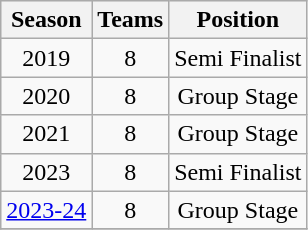<table class="wikitable" style="text-align:center">
<tr style="background:#efefef;">
<th>Season</th>
<th>Teams</th>
<th>Position</th>
</tr>
<tr>
<td>2019</td>
<td>8</td>
<td>Semi Finalist</td>
</tr>
<tr>
<td>2020</td>
<td>8</td>
<td>Group Stage</td>
</tr>
<tr>
<td>2021</td>
<td>8</td>
<td>Group Stage</td>
</tr>
<tr>
<td>2023</td>
<td>8</td>
<td>Semi Finalist</td>
</tr>
<tr>
<td><a href='#'>2023-24</a></td>
<td>8</td>
<td>Group Stage</td>
</tr>
<tr>
</tr>
</table>
